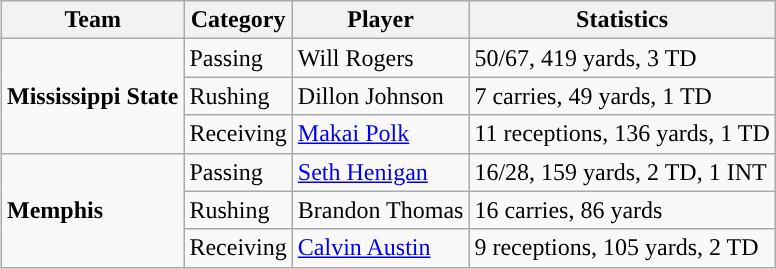<table class="wikitable" style="float: right;">
<tr>
<th>Team</th>
<th>Category</th>
<th>Player</th>
<th>Statistics</th>
</tr>
<tr>
<td rowspan=3><strong>Mississippi State</strong></td>
<td>Passing</td>
<td>Will Rogers</td>
<td>50/67, 419 yards, 3 TD</td>
</tr>
<tr>
<td>Rushing</td>
<td>Dillon Johnson</td>
<td>7 carries, 49 yards, 1 TD</td>
</tr>
<tr>
<td>Receiving</td>
<td><a href='#'>Makai Polk</a></td>
<td>11 receptions, 136 yards, 1 TD</td>
</tr>
<tr>
<td rowspan=3><strong>Memphis</strong></td>
<td>Passing</td>
<td><a href='#'>Seth Henigan</a></td>
<td>16/28, 159 yards, 2 TD, 1 INT</td>
</tr>
<tr>
<td>Rushing</td>
<td>Brandon Thomas</td>
<td>16 carries, 86 yards</td>
</tr>
<tr>
<td>Receiving</td>
<td><a href='#'>Calvin Austin</a></td>
<td>9 receptions, 105 yards, 2 TD</td>
</tr>
</table>
